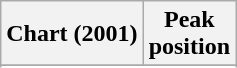<table class="wikitable sortable">
<tr>
<th align="left">Chart (2001)</th>
<th align="center">Peak<br>position</th>
</tr>
<tr>
</tr>
<tr>
</tr>
</table>
